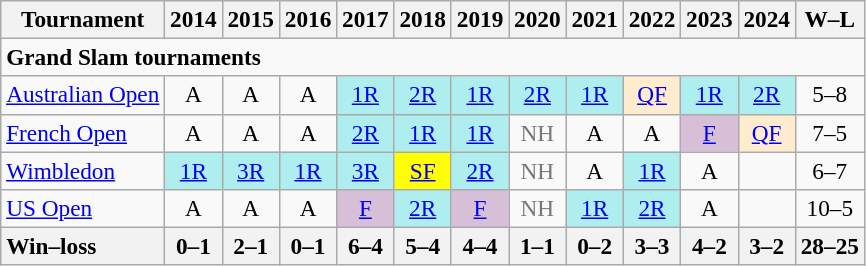<table class=wikitable style=text-align:center;font-size:97%>
<tr>
<th>Tournament</th>
<th>2014</th>
<th>2015</th>
<th>2016</th>
<th>2017</th>
<th>2018</th>
<th>2019</th>
<th>2020</th>
<th>2021</th>
<th>2022</th>
<th>2023</th>
<th>2024</th>
<th>W–L</th>
</tr>
<tr>
<td colspan="13" style="text-align:left;"><strong>Grand Slam tournaments</strong></td>
</tr>
<tr>
<td align=left><a href='#'>Australian Open</a></td>
<td>A</td>
<td>A</td>
<td>A</td>
<td bgcolor=afeeee><a href='#'>1R</a></td>
<td bgcolor=afeeee><a href='#'>2R</a></td>
<td bgcolor=afeeee><a href='#'>1R</a></td>
<td bgcolor=afeeee><a href='#'>2R</a></td>
<td bgcolor=afeeee><a href='#'>1R</a></td>
<td bgcolor=ffebcd><a href='#'>QF</a></td>
<td bgcolor=afeeee><a href='#'>1R</a></td>
<td bgcolor=afeeee><a href='#'>2R</a></td>
<td>5–8</td>
</tr>
<tr>
<td align=left><a href='#'>French Open</a></td>
<td>A</td>
<td>A</td>
<td>A</td>
<td bgcolor=afeeee><a href='#'>2R</a></td>
<td bgcolor=afeeee><a href='#'>1R</a></td>
<td bgcolor=afeeee><a href='#'>1R</a></td>
<td style=color:#767676>NH</td>
<td>A</td>
<td>A</td>
<td style="background:thistle;"><a href='#'>F</a></td>
<td bgcolor=ffebcd><a href='#'>QF</a></td>
<td>7–5</td>
</tr>
<tr>
<td align=left><a href='#'>Wimbledon</a></td>
<td bgcolor=afeeee><a href='#'>1R</a></td>
<td bgcolor=afeeee><a href='#'>3R</a></td>
<td bgcolor=afeeee><a href='#'>1R</a></td>
<td bgcolor=afeeee><a href='#'>3R</a></td>
<td style="background:yellow;"><a href='#'>SF</a></td>
<td bgcolor=afeeee><a href='#'>2R</a></td>
<td style=color:#767676>NH</td>
<td>A</td>
<td bgcolor=afeeee><a href='#'>1R</a></td>
<td>A</td>
<td></td>
<td>6–7</td>
</tr>
<tr>
<td align=left><a href='#'>US Open</a></td>
<td>A</td>
<td>A</td>
<td>A</td>
<td style="background:thistle;"><a href='#'>F</a></td>
<td bgcolor=afeeee><a href='#'>2R</a></td>
<td style="background:thistle;"><a href='#'>F</a></td>
<td style=color:#767676>NH</td>
<td bgcolor=afeeee><a href='#'>1R</a></td>
<td bgcolor=afeeee><a href='#'>2R</a></td>
<td>A</td>
<td></td>
<td>10–5</td>
</tr>
<tr>
<th style=text-align:left>Win–loss</th>
<th>0–1</th>
<th>2–1</th>
<th>0–1</th>
<th>6–4</th>
<th>5–4</th>
<th>4–4</th>
<th>1–1</th>
<th>0–2</th>
<th>3–3</th>
<th>4–2</th>
<th>3–2</th>
<th>28–25</th>
</tr>
</table>
